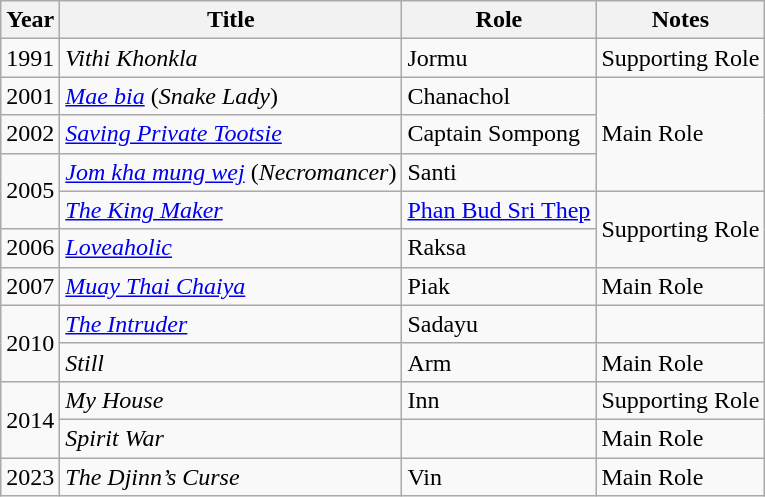<table class="wikitable sortable">
<tr>
<th>Year</th>
<th>Title</th>
<th>Role</th>
<th>Notes</th>
</tr>
<tr>
<td>1991</td>
<td><em>Vithi Khonkla</em></td>
<td>Jormu</td>
<td>Supporting Role</td>
</tr>
<tr>
<td>2001</td>
<td><em><a href='#'>Mae bia</a></em> (<em>Snake Lady</em>)</td>
<td>Chanachol</td>
<td rowspan="3">Main Role</td>
</tr>
<tr>
<td>2002</td>
<td><em><a href='#'>Saving Private Tootsie</a></em></td>
<td>Captain Sompong</td>
</tr>
<tr>
<td rowspan="2">2005</td>
<td><em><a href='#'>Jom kha mung wej</a></em> (<em>Necromancer</em>)</td>
<td>Santi</td>
</tr>
<tr>
<td><em><a href='#'>The King Maker</a></em></td>
<td><a href='#'>Phan Bud Sri Thep</a></td>
<td rowspan="2">Supporting Role</td>
</tr>
<tr>
<td>2006</td>
<td><em><a href='#'>Loveaholic</a></em></td>
<td>Raksa</td>
</tr>
<tr>
<td>2007</td>
<td><em><a href='#'>Muay Thai Chaiya</a></em></td>
<td>Piak</td>
<td>Main Role</td>
</tr>
<tr>
<td rowspan="2">2010</td>
<td><em><a href='#'>The Intruder</a></em></td>
<td>Sadayu</td>
<td></td>
</tr>
<tr>
<td><em>Still</em></td>
<td>Arm</td>
<td>Main Role</td>
</tr>
<tr>
<td rowspan="2">2014</td>
<td><em>My House</em></td>
<td>Inn</td>
<td>Supporting Role</td>
</tr>
<tr>
<td><em>Spirit War</em></td>
<td></td>
<td>Main Role</td>
</tr>
<tr>
<td rowspan="1">2023</td>
<td><em>The Djinn’s Curse</em></td>
<td>Vin</td>
<td>Main Role</td>
</tr>
</table>
